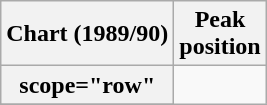<table class="wikitable sortable plainrowheaders">
<tr>
<th scope="col">Chart (1989/90)</th>
<th scope="col">Peak<br>position</th>
</tr>
<tr>
<th>scope="row" </th>
</tr>
<tr>
</tr>
</table>
